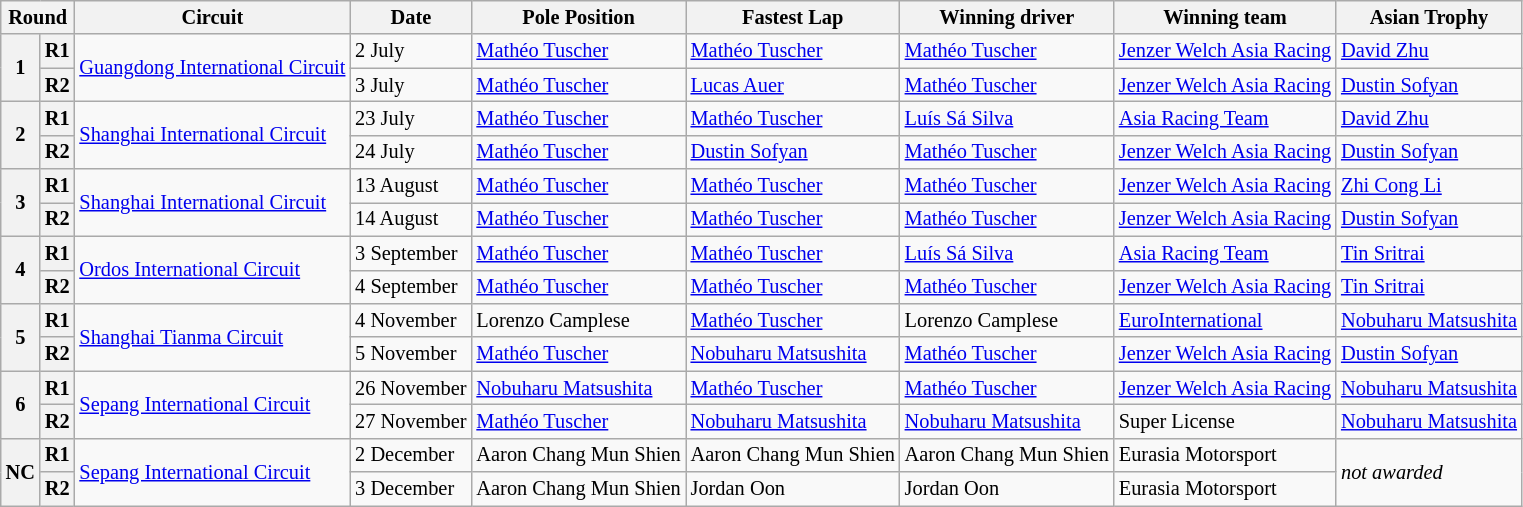<table class="wikitable" style="font-size: 85%;">
<tr>
<th colspan=2>Round</th>
<th>Circuit</th>
<th>Date</th>
<th>Pole Position</th>
<th>Fastest Lap</th>
<th>Winning driver</th>
<th>Winning team</th>
<th>Asian Trophy</th>
</tr>
<tr>
<th rowspan=2>1</th>
<th>R1</th>
<td rowspan=2> <a href='#'>Guangdong International Circuit</a></td>
<td>2 July</td>
<td> <a href='#'>Mathéo Tuscher</a></td>
<td> <a href='#'>Mathéo Tuscher</a></td>
<td> <a href='#'>Mathéo Tuscher</a></td>
<td> <a href='#'>Jenzer Welch Asia Racing</a></td>
<td> <a href='#'>David Zhu</a></td>
</tr>
<tr>
<th>R2</th>
<td>3 July</td>
<td> <a href='#'>Mathéo Tuscher</a></td>
<td> <a href='#'>Lucas Auer</a></td>
<td> <a href='#'>Mathéo Tuscher</a></td>
<td> <a href='#'>Jenzer Welch Asia Racing</a></td>
<td> <a href='#'>Dustin Sofyan</a></td>
</tr>
<tr>
<th rowspan=2>2</th>
<th>R1</th>
<td rowspan=2> <a href='#'>Shanghai International Circuit</a></td>
<td>23 July</td>
<td> <a href='#'>Mathéo Tuscher</a></td>
<td> <a href='#'>Mathéo Tuscher</a></td>
<td> <a href='#'>Luís Sá Silva</a></td>
<td> <a href='#'>Asia Racing Team</a></td>
<td> <a href='#'>David Zhu</a></td>
</tr>
<tr>
<th>R2</th>
<td>24 July</td>
<td> <a href='#'>Mathéo Tuscher</a></td>
<td> <a href='#'>Dustin Sofyan</a></td>
<td> <a href='#'>Mathéo Tuscher</a></td>
<td> <a href='#'>Jenzer Welch Asia Racing</a></td>
<td> <a href='#'>Dustin Sofyan</a></td>
</tr>
<tr>
<th rowspan=2>3</th>
<th>R1</th>
<td rowspan=2> <a href='#'>Shanghai International Circuit</a></td>
<td>13 August</td>
<td> <a href='#'>Mathéo Tuscher</a></td>
<td> <a href='#'>Mathéo Tuscher</a></td>
<td> <a href='#'>Mathéo Tuscher</a></td>
<td> <a href='#'>Jenzer Welch Asia Racing</a></td>
<td> <a href='#'>Zhi Cong Li</a></td>
</tr>
<tr>
<th>R2</th>
<td>14 August</td>
<td> <a href='#'>Mathéo Tuscher</a></td>
<td> <a href='#'>Mathéo Tuscher</a></td>
<td> <a href='#'>Mathéo Tuscher</a></td>
<td> <a href='#'>Jenzer Welch Asia Racing</a></td>
<td> <a href='#'>Dustin Sofyan</a></td>
</tr>
<tr>
<th rowspan=2>4</th>
<th>R1</th>
<td rowspan=2> <a href='#'>Ordos International Circuit</a></td>
<td nowrap>3 September</td>
<td> <a href='#'>Mathéo Tuscher</a></td>
<td> <a href='#'>Mathéo Tuscher</a></td>
<td> <a href='#'>Luís Sá Silva</a></td>
<td> <a href='#'>Asia Racing Team</a></td>
<td> <a href='#'>Tin Sritrai</a></td>
</tr>
<tr>
<th>R2</th>
<td>4 September</td>
<td> <a href='#'>Mathéo Tuscher</a></td>
<td> <a href='#'>Mathéo Tuscher</a></td>
<td> <a href='#'>Mathéo Tuscher</a></td>
<td> <a href='#'>Jenzer Welch Asia Racing</a></td>
<td> <a href='#'>Tin Sritrai</a></td>
</tr>
<tr>
<th rowspan=2>5</th>
<th>R1</th>
<td rowspan=2> <a href='#'>Shanghai Tianma Circuit</a></td>
<td>4 November</td>
<td> Lorenzo Camplese</td>
<td> <a href='#'>Mathéo Tuscher</a></td>
<td> Lorenzo Camplese</td>
<td> <a href='#'>EuroInternational</a></td>
<td> <a href='#'>Nobuharu Matsushita</a></td>
</tr>
<tr>
<th>R2</th>
<td>5 November</td>
<td> <a href='#'>Mathéo Tuscher</a></td>
<td> <a href='#'>Nobuharu Matsushita</a></td>
<td> <a href='#'>Mathéo Tuscher</a></td>
<td> <a href='#'>Jenzer Welch Asia Racing</a></td>
<td> <a href='#'>Dustin Sofyan</a></td>
</tr>
<tr>
<th rowspan=2>6</th>
<th>R1</th>
<td rowspan=2> <a href='#'>Sepang International Circuit</a></td>
<td>26 November</td>
<td> <a href='#'>Nobuharu Matsushita</a></td>
<td> <a href='#'>Mathéo Tuscher</a></td>
<td> <a href='#'>Mathéo Tuscher</a></td>
<td nowrap> <a href='#'>Jenzer Welch Asia Racing</a></td>
<td nowrap> <a href='#'>Nobuharu Matsushita</a></td>
</tr>
<tr>
<th>R2</th>
<td nowrap>27 November</td>
<td> <a href='#'>Mathéo Tuscher</a></td>
<td> <a href='#'>Nobuharu Matsushita</a></td>
<td> <a href='#'>Nobuharu Matsushita</a></td>
<td> Super License</td>
<td> <a href='#'>Nobuharu Matsushita</a></td>
</tr>
<tr>
<th rowspan=2>NC</th>
<th>R1</th>
<td rowspan=2 nowrap> <a href='#'>Sepang International Circuit</a></td>
<td>2 December</td>
<td nowrap> Aaron Chang Mun Shien</td>
<td nowrap> Aaron Chang Mun Shien</td>
<td nowrap> Aaron Chang Mun Shien</td>
<td> Eurasia Motorsport</td>
<td rowspan=2><em>not awarded</em></td>
</tr>
<tr>
<th>R2</th>
<td>3 December</td>
<td> Aaron Chang Mun Shien</td>
<td> Jordan Oon</td>
<td> Jordan Oon</td>
<td> Eurasia Motorsport</td>
</tr>
</table>
